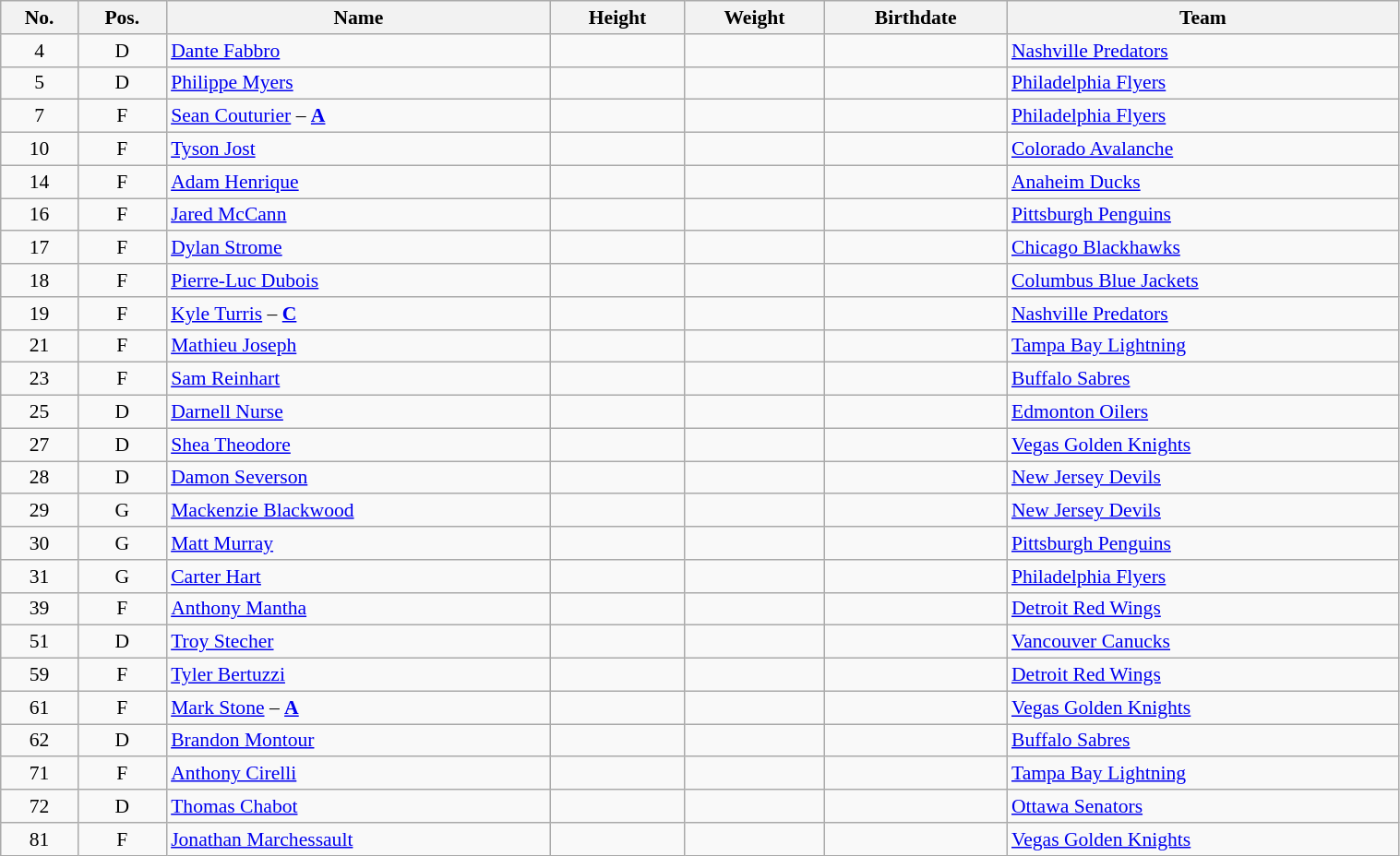<table width="80%" class="wikitable sortable" style="font-size: 90%; text-align: center">
<tr>
<th>No.</th>
<th>Pos.</th>
<th>Name</th>
<th>Height</th>
<th>Weight</th>
<th>Birthdate</th>
<th>Team</th>
</tr>
<tr>
<td>4</td>
<td>D</td>
<td align=left><a href='#'>Dante Fabbro</a></td>
<td></td>
<td></td>
<td></td>
<td style="text-align:left;"> <a href='#'>Nashville Predators</a></td>
</tr>
<tr>
<td>5</td>
<td>D</td>
<td align=left><a href='#'>Philippe Myers</a></td>
<td></td>
<td></td>
<td></td>
<td style="text-align:left;"> <a href='#'>Philadelphia Flyers</a></td>
</tr>
<tr>
<td>7</td>
<td>F</td>
<td align=left><a href='#'>Sean Couturier</a> – <strong><a href='#'>A</a></strong></td>
<td></td>
<td></td>
<td></td>
<td style="text-align:left;"> <a href='#'>Philadelphia Flyers</a></td>
</tr>
<tr>
<td>10</td>
<td>F</td>
<td align=left><a href='#'>Tyson Jost</a></td>
<td></td>
<td></td>
<td></td>
<td style="text-align:left;"> <a href='#'>Colorado Avalanche</a></td>
</tr>
<tr>
<td>14</td>
<td>F</td>
<td align=left><a href='#'>Adam Henrique</a></td>
<td></td>
<td></td>
<td></td>
<td style="text-align:left;"> <a href='#'>Anaheim Ducks</a></td>
</tr>
<tr>
<td>16</td>
<td>F</td>
<td align=left><a href='#'>Jared McCann</a></td>
<td></td>
<td></td>
<td></td>
<td style="text-align:left;"> <a href='#'>Pittsburgh Penguins</a></td>
</tr>
<tr>
<td>17</td>
<td>F</td>
<td align=left><a href='#'>Dylan Strome</a></td>
<td></td>
<td></td>
<td></td>
<td style="text-align:left;"> <a href='#'>Chicago Blackhawks</a></td>
</tr>
<tr>
<td>18</td>
<td>F</td>
<td align=left><a href='#'>Pierre-Luc Dubois</a></td>
<td></td>
<td></td>
<td></td>
<td style="text-align:left;"> <a href='#'>Columbus Blue Jackets</a></td>
</tr>
<tr>
<td>19</td>
<td>F</td>
<td align=left><a href='#'>Kyle Turris</a> – <strong><a href='#'>C</a></strong></td>
<td></td>
<td></td>
<td></td>
<td style="text-align:left;"> <a href='#'>Nashville Predators</a></td>
</tr>
<tr>
<td>21</td>
<td>F</td>
<td align=left><a href='#'>Mathieu Joseph</a></td>
<td></td>
<td></td>
<td></td>
<td style="text-align:left;"> <a href='#'>Tampa Bay Lightning</a></td>
</tr>
<tr>
<td>23</td>
<td>F</td>
<td align=left><a href='#'>Sam Reinhart</a></td>
<td></td>
<td></td>
<td></td>
<td style="text-align:left;"> <a href='#'>Buffalo Sabres</a></td>
</tr>
<tr>
<td>25</td>
<td>D</td>
<td align=left><a href='#'>Darnell Nurse</a></td>
<td></td>
<td></td>
<td></td>
<td style="text-align:left;"> <a href='#'>Edmonton Oilers</a></td>
</tr>
<tr>
<td>27</td>
<td>D</td>
<td align=left><a href='#'>Shea Theodore</a></td>
<td></td>
<td></td>
<td></td>
<td style="text-align:left;"> <a href='#'>Vegas Golden Knights</a></td>
</tr>
<tr>
<td>28</td>
<td>D</td>
<td align=left><a href='#'>Damon Severson</a></td>
<td></td>
<td></td>
<td></td>
<td style="text-align:left;"> <a href='#'>New Jersey Devils</a></td>
</tr>
<tr>
<td>29</td>
<td>G</td>
<td align=left><a href='#'>Mackenzie Blackwood</a></td>
<td></td>
<td></td>
<td></td>
<td style="text-align:left;"> <a href='#'>New Jersey Devils</a></td>
</tr>
<tr>
<td>30</td>
<td>G</td>
<td align=left><a href='#'>Matt Murray</a></td>
<td></td>
<td></td>
<td></td>
<td style="text-align:left;"> <a href='#'>Pittsburgh Penguins</a></td>
</tr>
<tr>
<td>31</td>
<td>G</td>
<td align=left><a href='#'>Carter Hart</a></td>
<td></td>
<td></td>
<td></td>
<td style="text-align:left;"> <a href='#'>Philadelphia Flyers</a></td>
</tr>
<tr>
<td>39</td>
<td>F</td>
<td align=left><a href='#'>Anthony Mantha</a></td>
<td></td>
<td></td>
<td></td>
<td style="text-align:left;"> <a href='#'>Detroit Red Wings</a></td>
</tr>
<tr>
<td>51</td>
<td>D</td>
<td align=left><a href='#'>Troy Stecher</a></td>
<td></td>
<td></td>
<td></td>
<td style="text-align:left;"> <a href='#'>Vancouver Canucks</a></td>
</tr>
<tr>
<td>59</td>
<td>F</td>
<td align=left><a href='#'>Tyler Bertuzzi</a></td>
<td></td>
<td></td>
<td></td>
<td style="text-align:left;"> <a href='#'>Detroit Red Wings</a></td>
</tr>
<tr>
<td>61</td>
<td>F</td>
<td align=left><a href='#'>Mark Stone</a> – <strong><a href='#'>A</a></strong></td>
<td></td>
<td></td>
<td></td>
<td style="text-align:left;"> <a href='#'>Vegas Golden Knights</a></td>
</tr>
<tr>
<td>62</td>
<td>D</td>
<td align=left><a href='#'>Brandon Montour</a></td>
<td></td>
<td></td>
<td></td>
<td style="text-align:left;"> <a href='#'>Buffalo Sabres</a></td>
</tr>
<tr>
<td>71</td>
<td>F</td>
<td align=left><a href='#'>Anthony Cirelli</a></td>
<td></td>
<td></td>
<td></td>
<td style="text-align:left;"> <a href='#'>Tampa Bay Lightning</a></td>
</tr>
<tr>
<td>72</td>
<td>D</td>
<td align=left><a href='#'>Thomas Chabot</a></td>
<td></td>
<td></td>
<td></td>
<td style="text-align:left;"> <a href='#'>Ottawa Senators</a></td>
</tr>
<tr>
<td>81</td>
<td>F</td>
<td align=left><a href='#'>Jonathan Marchessault</a></td>
<td></td>
<td></td>
<td></td>
<td style="text-align:left;"> <a href='#'>Vegas Golden Knights</a></td>
</tr>
</table>
